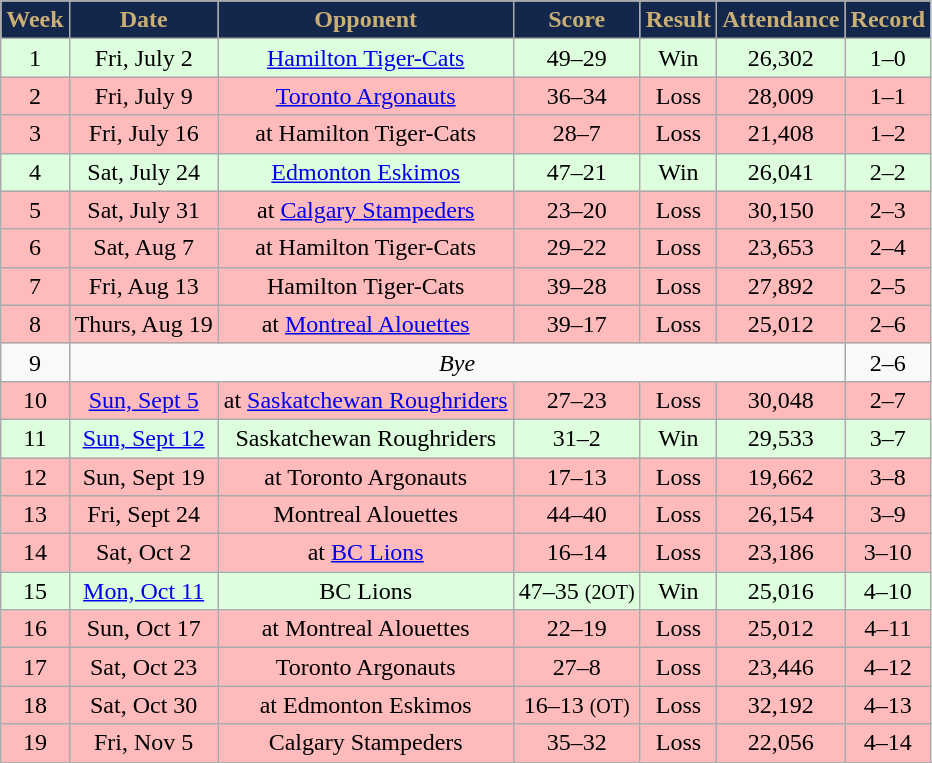<table class="wikitable sortable">
<tr>
<th style="background:#13264B;color:#C9AF74;">Week</th>
<th style="background:#13264B;color:#C9AF74;">Date</th>
<th style="background:#13264B;color:#C9AF74;">Opponent</th>
<th style="background:#13264B;color:#C9AF74;">Score</th>
<th style="background:#13264B;color:#C9AF74;">Result</th>
<th style="background:#13264B;color:#C9AF74;">Attendance</th>
<th style="background:#13264B;color:#C9AF74;">Record</th>
</tr>
<tr align="center" bgcolor="#ddffdd">
<td>1</td>
<td>Fri, July 2</td>
<td><a href='#'>Hamilton Tiger-Cats</a></td>
<td>49–29</td>
<td>Win</td>
<td>26,302</td>
<td>1–0</td>
</tr>
<tr align="center" bgcolor="#ffbbbb">
<td>2</td>
<td>Fri, July 9</td>
<td><a href='#'>Toronto Argonauts</a></td>
<td>36–34</td>
<td>Loss</td>
<td>28,009</td>
<td>1–1</td>
</tr>
<tr align="center" bgcolor="#ffbbbb">
<td>3</td>
<td>Fri, July 16</td>
<td>at Hamilton Tiger-Cats</td>
<td>28–7</td>
<td>Loss</td>
<td>21,408</td>
<td>1–2</td>
</tr>
<tr align="center" bgcolor="#ddffdd">
<td>4</td>
<td>Sat, July 24</td>
<td><a href='#'>Edmonton Eskimos</a></td>
<td>47–21</td>
<td>Win</td>
<td>26,041</td>
<td>2–2</td>
</tr>
<tr align="center" bgcolor="#ffbbbb">
<td>5</td>
<td>Sat, July 31</td>
<td>at <a href='#'>Calgary Stampeders</a></td>
<td>23–20</td>
<td>Loss</td>
<td>30,150</td>
<td>2–3</td>
</tr>
<tr align="center" bgcolor="#ffbbbb">
<td>6</td>
<td>Sat, Aug 7</td>
<td>at Hamilton Tiger-Cats</td>
<td>29–22</td>
<td>Loss</td>
<td>23,653</td>
<td>2–4</td>
</tr>
<tr align="center" bgcolor="#ffbbbb">
<td>7</td>
<td>Fri, Aug 13</td>
<td>Hamilton Tiger-Cats</td>
<td>39–28</td>
<td>Loss</td>
<td>27,892</td>
<td>2–5</td>
</tr>
<tr align="center" bgcolor="#ffbbbb">
<td>8</td>
<td>Thurs, Aug 19</td>
<td>at <a href='#'>Montreal Alouettes</a></td>
<td>39–17</td>
<td>Loss</td>
<td>25,012</td>
<td>2–6</td>
</tr>
<tr align="center">
<td>9</td>
<td colSpan=5 align="center"><em>Bye</em></td>
<td>2–6</td>
</tr>
<tr align="center" bgcolor="#ffbbbb">
<td>10</td>
<td><a href='#'>Sun, Sept 5</a></td>
<td>at <a href='#'>Saskatchewan Roughriders</a></td>
<td>27–23</td>
<td>Loss</td>
<td>30,048</td>
<td>2–7</td>
</tr>
<tr align="center" bgcolor="#ddffdd">
<td>11</td>
<td><a href='#'>Sun, Sept 12</a></td>
<td>Saskatchewan Roughriders</td>
<td>31–2</td>
<td>Win</td>
<td>29,533</td>
<td>3–7</td>
</tr>
<tr align="center" bgcolor="#ffbbbb">
<td>12</td>
<td>Sun, Sept 19</td>
<td>at Toronto Argonauts</td>
<td>17–13</td>
<td>Loss</td>
<td>19,662</td>
<td>3–8</td>
</tr>
<tr align="center" bgcolor="#ffbbbb">
<td>13</td>
<td>Fri, Sept 24</td>
<td>Montreal Alouettes</td>
<td>44–40</td>
<td>Loss</td>
<td>26,154</td>
<td>3–9</td>
</tr>
<tr align="center" bgcolor="#ffbbbb">
<td>14</td>
<td>Sat, Oct 2</td>
<td>at <a href='#'>BC Lions</a></td>
<td>16–14</td>
<td>Loss</td>
<td>23,186</td>
<td>3–10</td>
</tr>
<tr align="center" bgcolor="#ddffdd">
<td>15</td>
<td><a href='#'>Mon, Oct 11</a></td>
<td>BC Lions</td>
<td>47–35 <small>(2OT)</small></td>
<td>Win</td>
<td>25,016</td>
<td>4–10</td>
</tr>
<tr align="center" bgcolor="#ffbbbb">
<td>16</td>
<td>Sun, Oct 17</td>
<td>at Montreal Alouettes</td>
<td>22–19</td>
<td>Loss</td>
<td>25,012</td>
<td>4–11</td>
</tr>
<tr align="center" bgcolor="#ffbbbb">
<td>17</td>
<td>Sat, Oct 23</td>
<td>Toronto Argonauts</td>
<td>27–8</td>
<td>Loss</td>
<td>23,446</td>
<td>4–12</td>
</tr>
<tr align="center" bgcolor="#ffbbbb">
<td>18</td>
<td>Sat, Oct 30</td>
<td>at Edmonton Eskimos</td>
<td>16–13 <small>(OT)</small></td>
<td>Loss</td>
<td>32,192</td>
<td>4–13</td>
</tr>
<tr align="center" bgcolor="#ffbbbb">
<td>19</td>
<td>Fri, Nov 5</td>
<td>Calgary Stampeders</td>
<td>35–32</td>
<td>Loss</td>
<td>22,056</td>
<td>4–14</td>
</tr>
<tr>
</tr>
</table>
